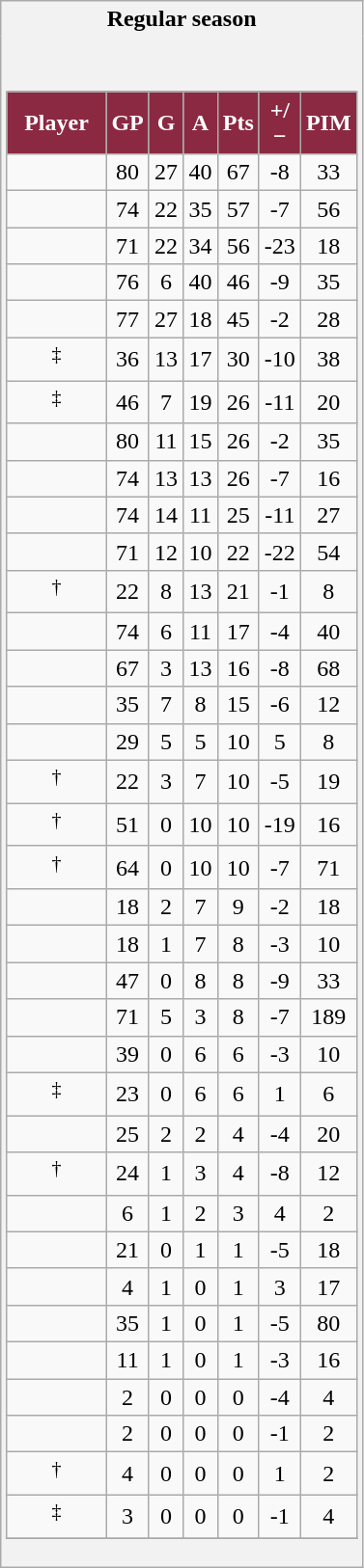<table class="wikitable" style="border: 1px solid #aaa;">
<tr>
<th style="border: 0;">Regular season</th>
</tr>
<tr>
<td style="background: #f2f2f2; border: 0; text-align: center;"><br><table class="wikitable sortable" width="100%">
<tr align=center>
<th style="background:#8B2942; color: #FFFFFF;" width="40%">Player</th>
<th style="background:#8B2942; color: #FFFFFF;" width="10%">GP</th>
<th style="background:#8B2942; color: #FFFFFF;" width="10%">G</th>
<th style="background:#8B2942; color: #FFFFFF;" width="10%">A</th>
<th style="background:#8B2942; color: #FFFFFF;" width="10%">Pts</th>
<th style="background:#8B2942; color: #FFFFFF;" width="10%">+/−</th>
<th style="background:#8B2942; color: #FFFFFF;" width="10%">PIM</th>
</tr>
<tr align=center>
<td></td>
<td>80</td>
<td>27</td>
<td>40</td>
<td>67</td>
<td>-8</td>
<td>33</td>
</tr>
<tr align=center>
<td></td>
<td>74</td>
<td>22</td>
<td>35</td>
<td>57</td>
<td>-7</td>
<td>56</td>
</tr>
<tr align=center>
<td></td>
<td>71</td>
<td>22</td>
<td>34</td>
<td>56</td>
<td>-23</td>
<td>18</td>
</tr>
<tr align=center>
<td></td>
<td>76</td>
<td>6</td>
<td>40</td>
<td>46</td>
<td>-9</td>
<td>35</td>
</tr>
<tr align=center>
<td></td>
<td>77</td>
<td>27</td>
<td>18</td>
<td>45</td>
<td>-2</td>
<td>28</td>
</tr>
<tr align=center>
<td><sup>‡</sup></td>
<td>36</td>
<td>13</td>
<td>17</td>
<td>30</td>
<td>-10</td>
<td>38</td>
</tr>
<tr align=center>
<td><sup>‡</sup></td>
<td>46</td>
<td>7</td>
<td>19</td>
<td>26</td>
<td>-11</td>
<td>20</td>
</tr>
<tr align=center>
<td></td>
<td>80</td>
<td>11</td>
<td>15</td>
<td>26</td>
<td>-2</td>
<td>35</td>
</tr>
<tr align=center>
<td></td>
<td>74</td>
<td>13</td>
<td>13</td>
<td>26</td>
<td>-7</td>
<td>16</td>
</tr>
<tr align=center>
<td></td>
<td>74</td>
<td>14</td>
<td>11</td>
<td>25</td>
<td>-11</td>
<td>27</td>
</tr>
<tr align=center>
<td></td>
<td>71</td>
<td>12</td>
<td>10</td>
<td>22</td>
<td>-22</td>
<td>54</td>
</tr>
<tr align=center>
<td><sup>†</sup></td>
<td>22</td>
<td>8</td>
<td>13</td>
<td>21</td>
<td>-1</td>
<td>8</td>
</tr>
<tr align=center>
<td></td>
<td>74</td>
<td>6</td>
<td>11</td>
<td>17</td>
<td>-4</td>
<td>40</td>
</tr>
<tr align=center>
<td></td>
<td>67</td>
<td>3</td>
<td>13</td>
<td>16</td>
<td>-8</td>
<td>68</td>
</tr>
<tr align=center>
<td></td>
<td>35</td>
<td>7</td>
<td>8</td>
<td>15</td>
<td>-6</td>
<td>12</td>
</tr>
<tr align=center>
<td></td>
<td>29</td>
<td>5</td>
<td>5</td>
<td>10</td>
<td>5</td>
<td>8</td>
</tr>
<tr align=center>
<td><sup>†</sup></td>
<td>22</td>
<td>3</td>
<td>7</td>
<td>10</td>
<td>-5</td>
<td>19</td>
</tr>
<tr align=center>
<td><sup>†</sup></td>
<td>51</td>
<td>0</td>
<td>10</td>
<td>10</td>
<td>-19</td>
<td>16</td>
</tr>
<tr align=center>
<td><sup>†</sup></td>
<td>64</td>
<td>0</td>
<td>10</td>
<td>10</td>
<td>-7</td>
<td>71</td>
</tr>
<tr align=center>
<td></td>
<td>18</td>
<td>2</td>
<td>7</td>
<td>9</td>
<td>-2</td>
<td>18</td>
</tr>
<tr align=center>
<td></td>
<td>18</td>
<td>1</td>
<td>7</td>
<td>8</td>
<td>-3</td>
<td>10</td>
</tr>
<tr align=center>
<td></td>
<td>47</td>
<td>0</td>
<td>8</td>
<td>8</td>
<td>-9</td>
<td>33</td>
</tr>
<tr align=center>
<td></td>
<td>71</td>
<td>5</td>
<td>3</td>
<td>8</td>
<td>-7</td>
<td>189</td>
</tr>
<tr align=center>
<td></td>
<td>39</td>
<td>0</td>
<td>6</td>
<td>6</td>
<td>-3</td>
<td>10</td>
</tr>
<tr align=center>
<td><sup>‡</sup></td>
<td>23</td>
<td>0</td>
<td>6</td>
<td>6</td>
<td>1</td>
<td>6</td>
</tr>
<tr align=center>
<td></td>
<td>25</td>
<td>2</td>
<td>2</td>
<td>4</td>
<td>-4</td>
<td>20</td>
</tr>
<tr align=center>
<td><sup>†</sup></td>
<td>24</td>
<td>1</td>
<td>3</td>
<td>4</td>
<td>-8</td>
<td>12</td>
</tr>
<tr align=center>
<td></td>
<td>6</td>
<td>1</td>
<td>2</td>
<td>3</td>
<td>4</td>
<td>2</td>
</tr>
<tr align=center>
<td></td>
<td>21</td>
<td>0</td>
<td>1</td>
<td>1</td>
<td>-5</td>
<td>18</td>
</tr>
<tr align=center>
<td></td>
<td>4</td>
<td>1</td>
<td>0</td>
<td>1</td>
<td>3</td>
<td>17</td>
</tr>
<tr align=center>
<td></td>
<td>35</td>
<td>1</td>
<td>0</td>
<td>1</td>
<td>-5</td>
<td>80</td>
</tr>
<tr align=center>
<td></td>
<td>11</td>
<td>1</td>
<td>0</td>
<td>1</td>
<td>-3</td>
<td>16</td>
</tr>
<tr align=center>
<td></td>
<td>2</td>
<td>0</td>
<td>0</td>
<td>0</td>
<td>-4</td>
<td>4</td>
</tr>
<tr align=center>
<td></td>
<td>2</td>
<td>0</td>
<td>0</td>
<td>0</td>
<td>-1</td>
<td>2</td>
</tr>
<tr align=center>
<td><sup>†</sup></td>
<td>4</td>
<td>0</td>
<td>0</td>
<td>0</td>
<td>1</td>
<td>2</td>
</tr>
<tr align=center>
<td><sup>‡</sup></td>
<td>3</td>
<td>0</td>
<td>0</td>
<td>0</td>
<td>-1</td>
<td>4</td>
</tr>
<tr>
</tr>
</table>
</td>
</tr>
</table>
